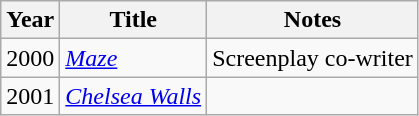<table class="wikitable sortable">
<tr>
<th>Year</th>
<th>Title</th>
<th>Notes</th>
</tr>
<tr>
<td>2000</td>
<td><em><a href='#'>Maze</a></em></td>
<td>Screenplay co-writer</td>
</tr>
<tr>
<td>2001</td>
<td><em><a href='#'>Chelsea Walls</a></em></td>
<td></td>
</tr>
</table>
